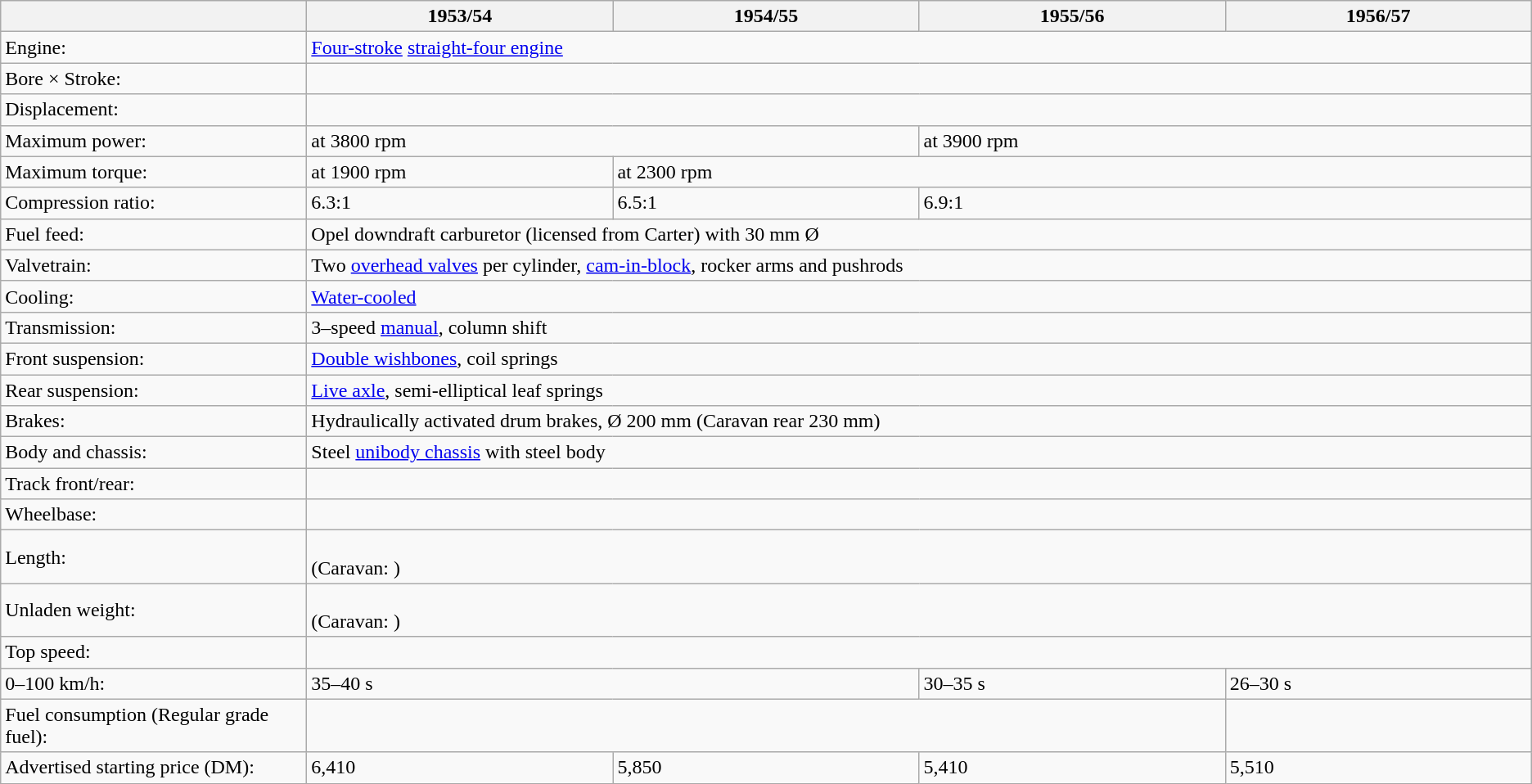<table class="wikitable defaultcenter col1left">
<tr>
<th width="20%"></th>
<th width="20%">1953/54</th>
<th width="20%">1954/55</th>
<th width="20%">1955/56</th>
<th width="20%">1956/57</th>
</tr>
<tr>
<td>Engine:</td>
<td colspan="4"><a href='#'>Four-stroke</a> <a href='#'>straight-four engine</a></td>
</tr>
<tr>
<td>Bore × Stroke:</td>
<td colspan="4"></td>
</tr>
<tr>
<td>Displacement:</td>
<td colspan="4"></td>
</tr>
<tr>
<td>Maximum power:</td>
<td colspan="2"> at 3800 rpm</td>
<td colspan="2"> at 3900 rpm</td>
</tr>
<tr>
<td>Maximum torque:</td>
<td> at 1900 rpm</td>
<td colspan="3"> at 2300 rpm</td>
</tr>
<tr>
<td>Compression ratio:</td>
<td>6.3:1</td>
<td>6.5:1</td>
<td colspan="2">6.9:1</td>
</tr>
<tr>
<td>Fuel feed:</td>
<td colspan="4">Opel downdraft carburetor (licensed from Carter) with 30 mm Ø</td>
</tr>
<tr>
<td>Valvetrain:</td>
<td colspan="4">Two <a href='#'>overhead valves</a> per cylinder, <a href='#'>cam-in-block</a>, rocker arms and pushrods</td>
</tr>
<tr>
<td>Cooling:</td>
<td colspan="4"><a href='#'>Water-cooled</a></td>
</tr>
<tr>
<td>Transmission:</td>
<td colspan="4">3–speed <a href='#'>manual</a>, column shift</td>
</tr>
<tr>
<td>Front suspension:</td>
<td colspan="4"><a href='#'>Double wishbones</a>, coil springs</td>
</tr>
<tr>
<td>Rear suspension:</td>
<td colspan="4"><a href='#'>Live axle</a>, semi-elliptical leaf springs</td>
</tr>
<tr>
<td>Brakes:</td>
<td colspan="4">Hydraulically activated drum brakes, Ø 200 mm (Caravan rear 230 mm)</td>
</tr>
<tr>
<td>Body and chassis:</td>
<td colspan="4">Steel <a href='#'>unibody chassis</a> with steel body</td>
</tr>
<tr>
<td>Track front/rear:</td>
<td colspan="4"></td>
</tr>
<tr>
<td>Wheelbase:</td>
<td colspan="4"></td>
</tr>
<tr>
<td>Length:</td>
<td colspan="4"><br>(Caravan: )</td>
</tr>
<tr>
<td>Unladen weight:</td>
<td colspan="4"><br>(Caravan: )</td>
</tr>
<tr>
<td>Top speed:</td>
<td colspan="4"></td>
</tr>
<tr>
<td>0–100 km/h:</td>
<td colspan="2">35–40 s</td>
<td>30–35 s</td>
<td>26–30 s</td>
</tr>
<tr>
<td>Fuel consumption (Regular grade fuel):</td>
<td colspan="3"></td>
<td></td>
</tr>
<tr>
<td>Advertised starting price (DM):</td>
<td>6,410</td>
<td>5,850</td>
<td>5,410</td>
<td>5,510</td>
</tr>
</table>
